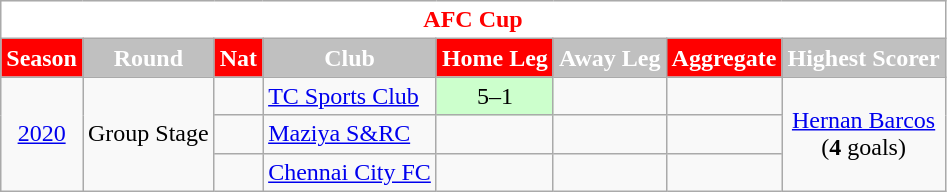<table class="wikitable">
<tr>
<th colspan=9 style="background:White; color:Red;">AFC Cup</th>
</tr>
<tr>
<th style="background:Red; color:White;">Season</th>
<th style="background:Silver; color:White;">Round</th>
<th style="background:Red; color:White;">Nat</th>
<th style="background:Silver; color:White;">Club</th>
<th style="background:Red; color:White;">Home Leg</th>
<th style="background:Silver; color:White;">Away Leg</th>
<th style="background:Red; color:White;">Aggregate</th>
<th style="background:Silver; color:White;">Highest Scorer</th>
</tr>
<tr>
<td rowspan=3 align=center><a href='#'>2020</a></td>
<td rowspan=3 align=center>Group Stage</td>
<td></td>
<td><a href='#'>TC Sports Club</a></td>
<td align=center style="background:#CCFFCC;">5–1</td>
<td align=center style="background:#;"></td>
<td align=center style="background:#;"></td>
<td rowspan=3 align=center> <a href='#'>Hernan Barcos</a><br>(<strong>4</strong> goals)</td>
</tr>
<tr>
<td></td>
<td><a href='#'>Maziya S&RC</a></td>
<td align=center style="background:#;"></td>
<td align=center style="background:#;"></td>
<td align=center style="background:#;"></td>
</tr>
<tr>
<td></td>
<td><a href='#'>Chennai City FC</a></td>
<td align=center style="background:#;"></td>
<td align=center style="background:#;"></td>
<td align=center style="background:#;"></td>
</tr>
</table>
